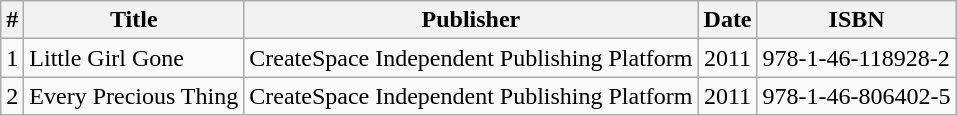<table class=wikitable>
<tr>
<th style="text-align:center">#</th>
<th>Title</th>
<th>Publisher</th>
<th style="text-align:center">Date</th>
<th>ISBN</th>
</tr>
<tr>
<td style="text-align:center">1</td>
<td>Little Girl Gone</td>
<td>CreateSpace Independent Publishing Platform</td>
<td style="text-align:center">2011</td>
<td>978-1-46-118928-2</td>
</tr>
<tr>
<td style="text-align:center">2</td>
<td>Every Precious Thing</td>
<td>CreateSpace Independent Publishing Platform</td>
<td style="text-align:center">2011</td>
<td>978-1-46-806402-5</td>
</tr>
</table>
